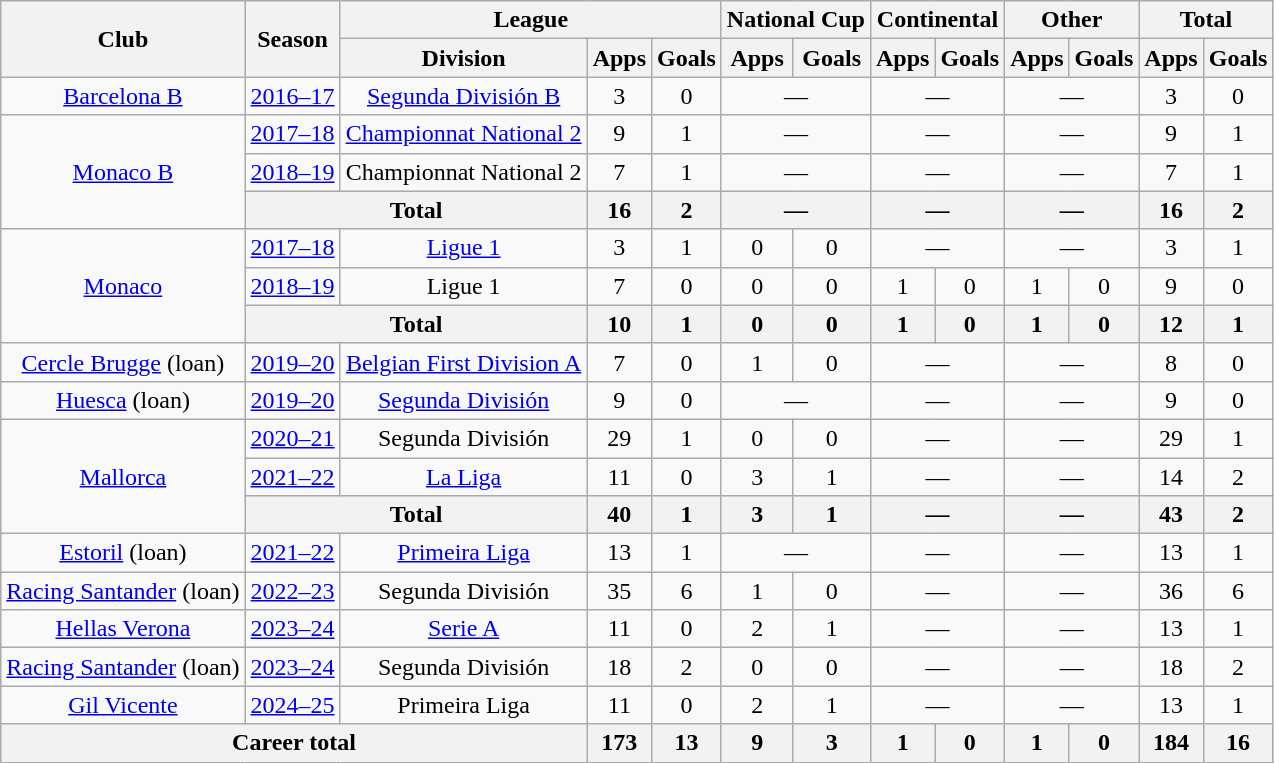<table class="wikitable" style="text-align:center">
<tr>
<th rowspan="2">Club</th>
<th rowspan="2">Season</th>
<th colspan="3">League</th>
<th colspan="2">National Cup</th>
<th colspan="2">Continental</th>
<th colspan="2">Other</th>
<th colspan="2">Total</th>
</tr>
<tr>
<th>Division</th>
<th>Apps</th>
<th>Goals</th>
<th>Apps</th>
<th>Goals</th>
<th>Apps</th>
<th>Goals</th>
<th>Apps</th>
<th>Goals</th>
<th>Apps</th>
<th>Goals</th>
</tr>
<tr>
<td><a href='#'>Barcelona B</a></td>
<td><a href='#'>2016–17</a></td>
<td><a href='#'>Segunda División B</a></td>
<td>3</td>
<td>0</td>
<td colspan="2">—</td>
<td colspan="2">—</td>
<td colspan="2">—</td>
<td>3</td>
<td>0</td>
</tr>
<tr>
<td rowspan="3"><a href='#'>Monaco B</a></td>
<td><a href='#'>2017–18</a></td>
<td><a href='#'>Championnat National 2</a></td>
<td>9</td>
<td>1</td>
<td colspan="2">—</td>
<td colspan="2">—</td>
<td colspan="2">—</td>
<td>9</td>
<td>1</td>
</tr>
<tr>
<td><a href='#'>2018–19</a></td>
<td>Championnat National 2</td>
<td>7</td>
<td>1</td>
<td colspan="2">—</td>
<td colspan="2">—</td>
<td colspan="2">—</td>
<td>7</td>
<td>1</td>
</tr>
<tr>
<th colspan="2">Total</th>
<th>16</th>
<th>2</th>
<th colspan="2">—</th>
<th colspan="2">—</th>
<th colspan="2">—</th>
<th>16</th>
<th>2</th>
</tr>
<tr>
<td rowspan="3"><a href='#'>Monaco</a></td>
<td><a href='#'>2017–18</a></td>
<td><a href='#'>Ligue 1</a></td>
<td>3</td>
<td>1</td>
<td>0</td>
<td>0</td>
<td colspan="2">—</td>
<td colspan="2">—</td>
<td>3</td>
<td>1</td>
</tr>
<tr>
<td><a href='#'>2018–19</a></td>
<td>Ligue 1</td>
<td>7</td>
<td>0</td>
<td>0</td>
<td>0</td>
<td>1</td>
<td>0</td>
<td>1</td>
<td>0</td>
<td>9</td>
<td>0</td>
</tr>
<tr>
<th colspan="2">Total</th>
<th>10</th>
<th>1</th>
<th>0</th>
<th>0</th>
<th>1</th>
<th>0</th>
<th>1</th>
<th>0</th>
<th>12</th>
<th>1</th>
</tr>
<tr>
<td><a href='#'>Cercle Brugge</a> (loan)</td>
<td><a href='#'>2019–20</a></td>
<td><a href='#'>Belgian First Division A</a></td>
<td>7</td>
<td>0</td>
<td>1</td>
<td>0</td>
<td colspan="2">—</td>
<td colspan="2">—</td>
<td>8</td>
<td>0</td>
</tr>
<tr>
<td><a href='#'>Huesca</a> (loan)</td>
<td><a href='#'>2019–20</a></td>
<td><a href='#'>Segunda División</a></td>
<td>9</td>
<td>0</td>
<td colspan="2">—</td>
<td colspan="2">—</td>
<td colspan="2">—</td>
<td>9</td>
<td>0</td>
</tr>
<tr>
<td rowspan="3"><a href='#'>Mallorca</a></td>
<td><a href='#'>2020–21</a></td>
<td>Segunda División</td>
<td>29</td>
<td>1</td>
<td>0</td>
<td>0</td>
<td colspan="2">—</td>
<td colspan="2">—</td>
<td>29</td>
<td>1</td>
</tr>
<tr>
<td><a href='#'>2021–22</a></td>
<td><a href='#'>La Liga</a></td>
<td>11</td>
<td>0</td>
<td>3</td>
<td>1</td>
<td colspan="2">—</td>
<td colspan="2">—</td>
<td>14</td>
<td>2</td>
</tr>
<tr>
<th colspan="2">Total</th>
<th>40</th>
<th>1</th>
<th>3</th>
<th>1</th>
<th colspan="2">—</th>
<th colspan="2">—</th>
<th>43</th>
<th>2</th>
</tr>
<tr>
<td><a href='#'>Estoril</a> (loan)</td>
<td><a href='#'>2021–22</a></td>
<td><a href='#'>Primeira Liga</a></td>
<td>13</td>
<td>1</td>
<td colspan="2">—</td>
<td colspan="2">—</td>
<td colspan="2">—</td>
<td>13</td>
<td>1</td>
</tr>
<tr>
<td><a href='#'>Racing Santander</a> (loan)</td>
<td><a href='#'>2022–23</a></td>
<td>Segunda División</td>
<td>35</td>
<td>6</td>
<td>1</td>
<td>0</td>
<td colspan="2">—</td>
<td colspan="2">—</td>
<td>36</td>
<td>6</td>
</tr>
<tr>
<td><a href='#'>Hellas Verona</a></td>
<td><a href='#'>2023–24</a></td>
<td><a href='#'>Serie A</a></td>
<td>11</td>
<td>0</td>
<td>2</td>
<td>1</td>
<td colspan="2">—</td>
<td colspan="2">—</td>
<td>13</td>
<td>1</td>
</tr>
<tr>
<td><a href='#'>Racing Santander</a> (loan)</td>
<td><a href='#'>2023–24</a></td>
<td>Segunda División</td>
<td>18</td>
<td>2</td>
<td>0</td>
<td>0</td>
<td colspan="2">—</td>
<td colspan="2">—</td>
<td>18</td>
<td>2</td>
</tr>
<tr>
<td><a href='#'>Gil Vicente</a></td>
<td><a href='#'>2024–25</a></td>
<td>Primeira Liga</td>
<td>11</td>
<td>0</td>
<td>2</td>
<td>1</td>
<td colspan="2">—</td>
<td colspan="2">—</td>
<td>13</td>
<td>1</td>
</tr>
<tr>
<th colspan="3">Career total</th>
<th>173</th>
<th>13</th>
<th>9</th>
<th>3</th>
<th>1</th>
<th>0</th>
<th>1</th>
<th>0</th>
<th>184</th>
<th>16</th>
</tr>
</table>
